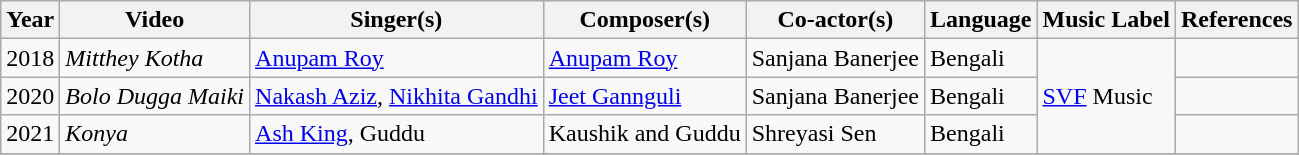<table class="wikitable">
<tr style="background:#ff9; text-align:center;">
<th>Year</th>
<th>Video</th>
<th>Singer(s)</th>
<th>Composer(s)</th>
<th>Co-actor(s)</th>
<th>Language</th>
<th>Music Label</th>
<th>References</th>
</tr>
<tr>
<td>2018</td>
<td><em>Mitthey Kotha</em></td>
<td><a href='#'>Anupam Roy</a></td>
<td><a href='#'>Anupam Roy</a></td>
<td>Sanjana Banerjee</td>
<td>Bengali</td>
<td rowspan=3><a href='#'>SVF</a> Music</td>
<td></td>
</tr>
<tr>
<td>2020</td>
<td><em>Bolo Dugga Maiki</em></td>
<td><a href='#'>Nakash Aziz</a>, <a href='#'>Nikhita Gandhi</a></td>
<td><a href='#'>Jeet Gannguli</a></td>
<td>Sanjana Banerjee</td>
<td>Bengali</td>
<td></td>
</tr>
<tr>
<td>2021</td>
<td><em>Konya</em></td>
<td><a href='#'>Ash King</a>, Guddu</td>
<td>Kaushik and Guddu</td>
<td>Shreyasi Sen</td>
<td>Bengali</td>
<td></td>
</tr>
<tr>
</tr>
</table>
